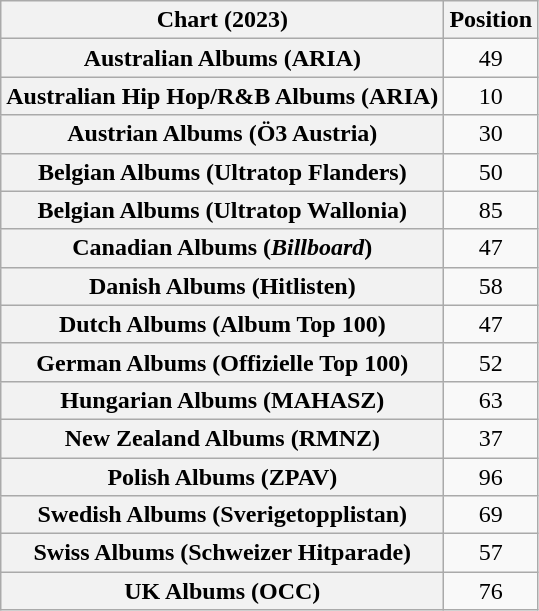<table class="wikitable sortable plainrowheaders" style="text-align:center;">
<tr>
<th scope="col">Chart (2023)</th>
<th scope="col">Position</th>
</tr>
<tr>
<th scope="row">Australian Albums (ARIA)</th>
<td>49</td>
</tr>
<tr>
<th scope="row">Australian Hip Hop/R&B Albums (ARIA)</th>
<td>10</td>
</tr>
<tr>
<th scope="row">Austrian Albums (Ö3 Austria)</th>
<td>30</td>
</tr>
<tr>
<th scope="row">Belgian Albums (Ultratop Flanders)</th>
<td>50</td>
</tr>
<tr>
<th scope="row">Belgian Albums (Ultratop Wallonia)</th>
<td>85</td>
</tr>
<tr>
<th scope="row">Canadian Albums (<em>Billboard</em>)</th>
<td>47</td>
</tr>
<tr>
<th scope="row">Danish Albums (Hitlisten)</th>
<td>58</td>
</tr>
<tr>
<th scope="row">Dutch Albums (Album Top 100)</th>
<td>47</td>
</tr>
<tr>
<th scope="row">German Albums (Offizielle Top 100)</th>
<td>52</td>
</tr>
<tr>
<th scope="row">Hungarian Albums (MAHASZ)</th>
<td>63</td>
</tr>
<tr>
<th scope="row">New Zealand Albums (RMNZ)</th>
<td>37</td>
</tr>
<tr>
<th scope="row">Polish Albums (ZPAV)</th>
<td>96</td>
</tr>
<tr>
<th scope="row">Swedish Albums (Sverigetopplistan)</th>
<td>69</td>
</tr>
<tr>
<th scope="row">Swiss Albums (Schweizer Hitparade)</th>
<td>57</td>
</tr>
<tr>
<th scope="row">UK Albums (OCC)</th>
<td>76</td>
</tr>
</table>
